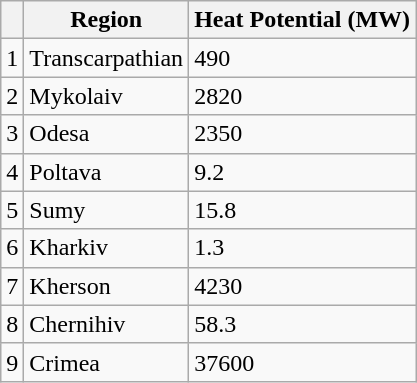<table class="wikitable">
<tr>
<th></th>
<th>Region</th>
<th>Heat Potential (MW)</th>
</tr>
<tr>
<td>1</td>
<td>Transcarpathian</td>
<td>490</td>
</tr>
<tr>
<td>2</td>
<td>Mykolaiv</td>
<td>2820</td>
</tr>
<tr>
<td>3</td>
<td>Odesa</td>
<td>2350</td>
</tr>
<tr>
<td>4</td>
<td>Poltava</td>
<td>9.2</td>
</tr>
<tr>
<td>5</td>
<td>Sumy</td>
<td>15.8</td>
</tr>
<tr>
<td>6</td>
<td>Kharkiv</td>
<td>1.3</td>
</tr>
<tr>
<td>7</td>
<td>Kherson</td>
<td>4230</td>
</tr>
<tr>
<td>8</td>
<td>Chernihiv</td>
<td>58.3</td>
</tr>
<tr>
<td>9</td>
<td>Crimea</td>
<td>37600</td>
</tr>
</table>
